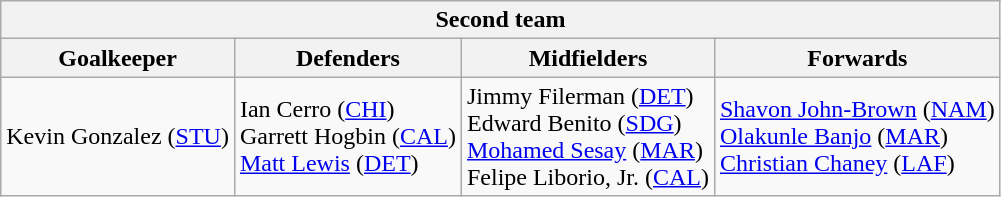<table class="wikitable">
<tr>
<th colspan="4">Second team</th>
</tr>
<tr>
<th>Goalkeeper</th>
<th>Defenders</th>
<th>Midfielders</th>
<th>Forwards</th>
</tr>
<tr>
<td> Kevin Gonzalez (<a href='#'>STU</a>)</td>
<td> Ian Cerro (<a href='#'>CHI</a>)<br> Garrett Hogbin (<a href='#'>CAL</a>)<br> <a href='#'>Matt Lewis</a> (<a href='#'>DET</a>)</td>
<td> Jimmy Filerman (<a href='#'>DET</a>)<br> Edward Benito (<a href='#'>SDG</a>)<br> <a href='#'>Mohamed Sesay</a> (<a href='#'>MAR</a>)<br> Felipe Liborio, Jr. (<a href='#'>CAL</a>)</td>
<td> <a href='#'>Shavon John-Brown</a> (<a href='#'>NAM</a>)<br> <a href='#'>Olakunle Banjo</a> (<a href='#'>MAR</a>)<br> <a href='#'>Christian Chaney</a> (<a href='#'>LAF</a>)</td>
</tr>
</table>
